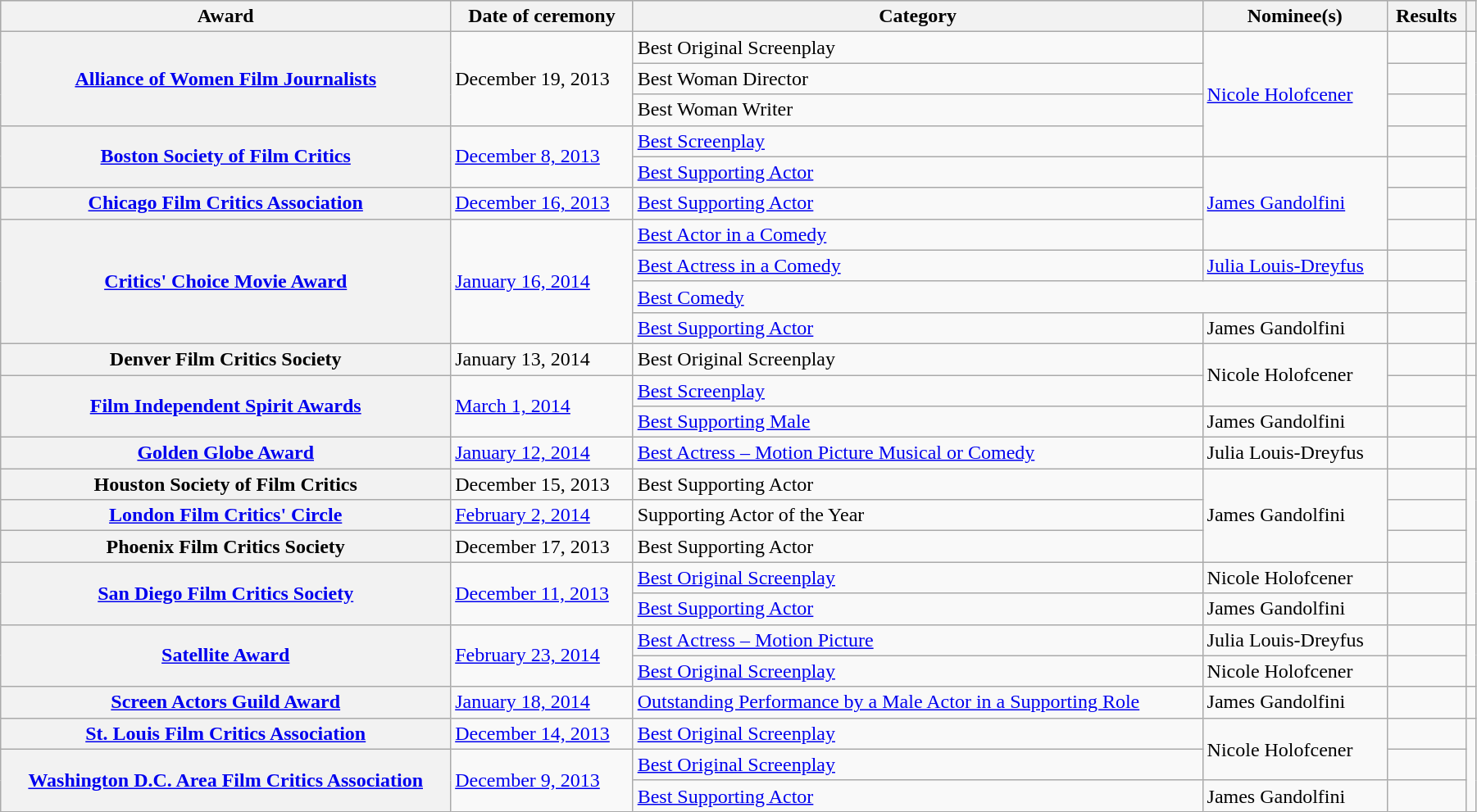<table class="wikitable plainrowheaders" width="95%;">
<tr style="background:#ccc; text-align:center;">
<th scope="col">Award</th>
<th scope="col">Date of ceremony</th>
<th scope="col">Category</th>
<th scope="col">Nominee(s)</th>
<th scope="col">Results</th>
<th scope="col"></th>
</tr>
<tr>
<th scope="row" rowspan="3"><a href='#'>Alliance of Women Film Journalists</a></th>
<td rowspan="3">December 19, 2013</td>
<td>Best Original Screenplay</td>
<td rowspan="4"><a href='#'>Nicole Holofcener</a></td>
<td></td>
<td rowspan="6"></td>
</tr>
<tr>
<td>Best Woman Director</td>
<td></td>
</tr>
<tr>
<td>Best Woman Writer</td>
<td></td>
</tr>
<tr>
<th scope="row" rowspan="2"><a href='#'>Boston Society of Film Critics</a></th>
<td rowspan="2"><a href='#'>December 8, 2013</a></td>
<td><a href='#'>Best Screenplay</a></td>
<td></td>
</tr>
<tr>
<td><a href='#'>Best Supporting Actor</a></td>
<td rowspan="3"><a href='#'>James Gandolfini</a></td>
<td></td>
</tr>
<tr>
<th scope="row"><a href='#'>Chicago Film Critics Association</a></th>
<td><a href='#'>December 16, 2013</a></td>
<td><a href='#'>Best Supporting Actor</a></td>
<td></td>
</tr>
<tr>
<th scope="row" rowspan="4"><a href='#'>Critics' Choice Movie Award</a></th>
<td rowspan="4"><a href='#'>January 16, 2014</a></td>
<td><a href='#'>Best Actor in a Comedy</a></td>
<td></td>
<td rowspan="4"></td>
</tr>
<tr>
<td><a href='#'>Best Actress in a Comedy</a></td>
<td><a href='#'>Julia Louis-Dreyfus</a></td>
<td></td>
</tr>
<tr>
<td colspan="2"><a href='#'>Best Comedy</a></td>
<td></td>
</tr>
<tr>
<td><a href='#'>Best Supporting Actor</a></td>
<td>James Gandolfini</td>
<td></td>
</tr>
<tr>
<th scope="row">Denver Film Critics Society</th>
<td>January 13, 2014</td>
<td>Best Original Screenplay</td>
<td rowspan="2">Nicole Holofcener</td>
<td></td>
<td></td>
</tr>
<tr>
<th scope="row" rowspan="2"><a href='#'>Film Independent Spirit Awards</a></th>
<td rowspan="2"><a href='#'>March 1, 2014</a></td>
<td><a href='#'>Best Screenplay</a></td>
<td></td>
<td rowspan="2"></td>
</tr>
<tr>
<td><a href='#'>Best Supporting Male</a></td>
<td>James Gandolfini</td>
<td></td>
</tr>
<tr>
<th scope="row"><a href='#'>Golden Globe Award</a></th>
<td><a href='#'>January 12, 2014</a></td>
<td><a href='#'>Best Actress – Motion Picture Musical or Comedy</a></td>
<td>Julia Louis-Dreyfus</td>
<td></td>
<td></td>
</tr>
<tr>
<th scope="row">Houston Society of Film Critics</th>
<td>December 15, 2013</td>
<td>Best Supporting Actor</td>
<td rowspan="3">James Gandolfini</td>
<td></td>
<td rowspan="5"></td>
</tr>
<tr>
<th scope="row"><a href='#'>London Film Critics' Circle</a></th>
<td><a href='#'>February 2, 2014</a></td>
<td>Supporting Actor of the Year</td>
<td></td>
</tr>
<tr>
<th scope="row">Phoenix Film Critics Society</th>
<td>December 17, 2013</td>
<td>Best Supporting Actor</td>
<td></td>
</tr>
<tr>
<th scope="row" rowspan="2"><a href='#'>San Diego Film Critics Society</a></th>
<td rowspan="2"><a href='#'>December 11, 2013</a></td>
<td><a href='#'>Best Original Screenplay</a></td>
<td>Nicole Holofcener</td>
<td></td>
</tr>
<tr>
<td><a href='#'>Best Supporting Actor</a></td>
<td>James Gandolfini</td>
<td></td>
</tr>
<tr>
<th scope="row" rowspan="2"><a href='#'>Satellite Award</a></th>
<td rowspan="2"><a href='#'>February 23, 2014</a></td>
<td><a href='#'>Best Actress – Motion Picture</a></td>
<td>Julia Louis-Dreyfus</td>
<td></td>
<td rowspan="2"></td>
</tr>
<tr>
<td><a href='#'>Best Original Screenplay</a></td>
<td>Nicole Holofcener</td>
<td></td>
</tr>
<tr>
<th scope="row"><a href='#'>Screen Actors Guild Award</a></th>
<td><a href='#'>January 18, 2014</a></td>
<td><a href='#'>Outstanding Performance by a Male Actor in a Supporting Role</a></td>
<td>James Gandolfini</td>
<td></td>
<td></td>
</tr>
<tr>
<th scope="row"><a href='#'>St. Louis Film Critics Association</a></th>
<td><a href='#'>December 14, 2013</a></td>
<td><a href='#'>Best Original Screenplay</a></td>
<td rowspan="2">Nicole Holofcener</td>
<td></td>
<td rowspan="3"></td>
</tr>
<tr>
<th scope="row" rowspan="2"><a href='#'>Washington D.C. Area Film Critics Association</a></th>
<td rowspan="2"><a href='#'>December 9, 2013</a></td>
<td><a href='#'>Best Original Screenplay</a></td>
<td></td>
</tr>
<tr>
<td><a href='#'>Best Supporting Actor</a></td>
<td>James Gandolfini</td>
<td></td>
</tr>
</table>
